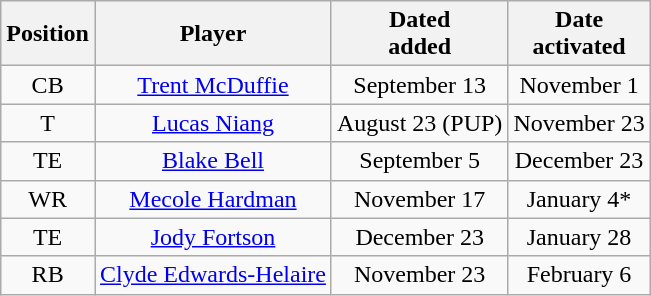<table class="wikitable" style="text-align:center">
<tr>
<th>Position</th>
<th>Player</th>
<th>Dated<br>added</th>
<th>Date<br>activated</th>
</tr>
<tr>
<td>CB</td>
<td><a href='#'>Trent McDuffie</a></td>
<td>September 13</td>
<td>November 1</td>
</tr>
<tr>
<td>T</td>
<td><a href='#'>Lucas Niang</a></td>
<td>August 23 (PUP)</td>
<td>November 23</td>
</tr>
<tr>
<td>TE</td>
<td><a href='#'>Blake Bell</a></td>
<td>September 5</td>
<td>December 23</td>
</tr>
<tr>
<td>WR</td>
<td><a href='#'>Mecole Hardman</a></td>
<td>November 17</td>
<td>January 4*</td>
</tr>
<tr>
<td>TE</td>
<td><a href='#'>Jody Fortson</a></td>
<td>December 23</td>
<td>January 28</td>
</tr>
<tr>
<td>RB</td>
<td><a href='#'>Clyde Edwards-Helaire</a></td>
<td>November 23</td>
<td>February 6</td>
</tr>
</table>
